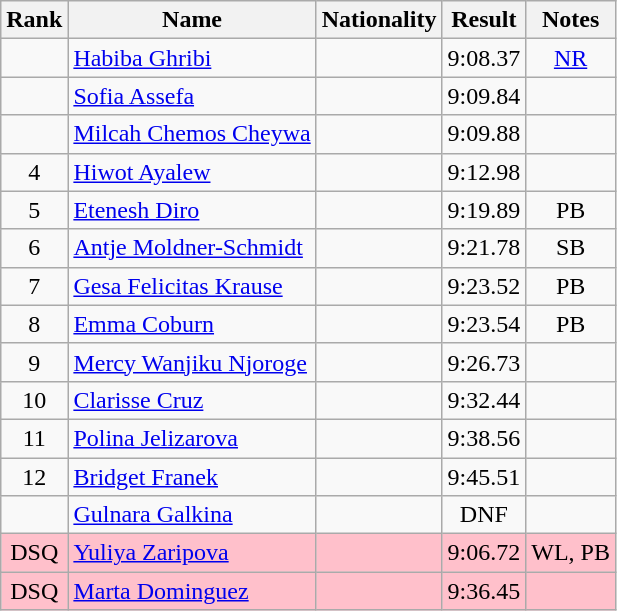<table class="wikitable sortable" style="text-align:center">
<tr>
<th>Rank</th>
<th>Name</th>
<th>Nationality</th>
<th>Result</th>
<th>Notes</th>
</tr>
<tr>
<td></td>
<td align=left><a href='#'>Habiba Ghribi</a></td>
<td align=left></td>
<td>9:08.37</td>
<td><a href='#'>NR</a></td>
</tr>
<tr>
<td></td>
<td align=left><a href='#'>Sofia Assefa</a></td>
<td align=left></td>
<td>9:09.84</td>
<td></td>
</tr>
<tr>
<td></td>
<td align=left><a href='#'>Milcah Chemos Cheywa</a></td>
<td align=left></td>
<td>9:09.88</td>
<td></td>
</tr>
<tr>
<td>4</td>
<td align=left><a href='#'>Hiwot Ayalew</a></td>
<td align=left></td>
<td>9:12.98</td>
<td></td>
</tr>
<tr>
<td>5</td>
<td align=left><a href='#'>Etenesh Diro</a></td>
<td align=left></td>
<td>9:19.89</td>
<td>PB</td>
</tr>
<tr>
<td>6</td>
<td align=left><a href='#'>Antje Moldner-Schmidt</a></td>
<td align=left></td>
<td>9:21.78</td>
<td>SB</td>
</tr>
<tr>
<td>7</td>
<td align=left><a href='#'>Gesa Felicitas Krause</a></td>
<td align=left></td>
<td>9:23.52</td>
<td>PB</td>
</tr>
<tr>
<td>8</td>
<td align=left><a href='#'>Emma Coburn</a></td>
<td align=left></td>
<td>9:23.54</td>
<td>PB</td>
</tr>
<tr>
<td>9</td>
<td align=left><a href='#'>Mercy Wanjiku Njoroge</a></td>
<td align=left></td>
<td>9:26.73</td>
<td></td>
</tr>
<tr>
<td>10</td>
<td align=left><a href='#'>Clarisse Cruz</a></td>
<td align=left></td>
<td>9:32.44</td>
<td></td>
</tr>
<tr>
<td>11</td>
<td align=left><a href='#'>Polina Jelizarova</a></td>
<td align=left></td>
<td>9:38.56</td>
<td></td>
</tr>
<tr>
<td>12</td>
<td align=left><a href='#'>Bridget Franek</a></td>
<td align=left></td>
<td>9:45.51</td>
<td></td>
</tr>
<tr>
<td></td>
<td align=left><a href='#'>Gulnara Galkina</a></td>
<td align=left></td>
<td>DNF</td>
<td></td>
</tr>
<tr bgcolor=pink>
<td> DSQ</td>
<td align=left><a href='#'>Yuliya Zaripova</a></td>
<td align=left></td>
<td>9:06.72</td>
<td>WL, PB</td>
</tr>
<tr bgcolor=pink>
<td>DSQ</td>
<td align=left><a href='#'>Marta Dominguez</a></td>
<td align=left></td>
<td>9:36.45</td>
<td></td>
</tr>
</table>
